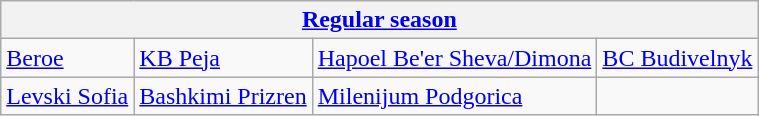<table class="wikitable" style="white-space: nowrap;">
<tr>
<th colspan="4"><a href='#'>Regular season</a></th>
</tr>
<tr>
<td> <a href='#'>Beroe</a></td>
<td> <a href='#'>KB Peja</a></td>
<td> <a href='#'>Hapoel Be'er Sheva/Dimona</a></td>
<td> <a href='#'>BC Budivelnyk</a></td>
</tr>
<tr>
<td> <a href='#'>Levski Sofia</a></td>
<td> <a href='#'>Bashkimi Prizren</a></td>
<td> <a href='#'>Milenijum Podgorica</a></td>
<td></td>
</tr>
</table>
